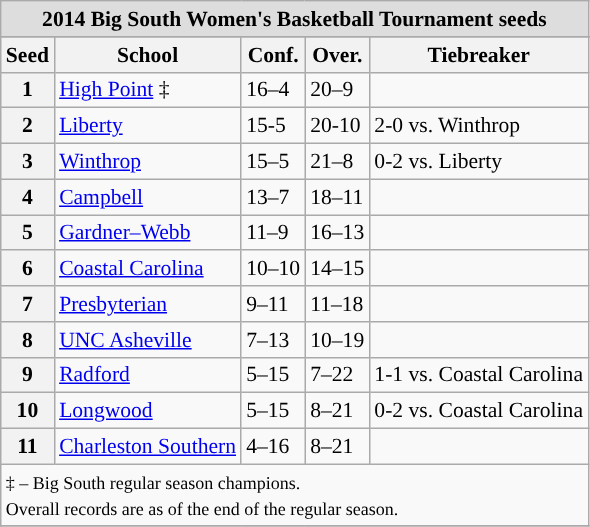<table class="wikitable" style="white-space:nowrap; font-size:90%;">
<tr>
<td colspan="10" style="text-align:center; background:#DDDDDD; font:#000000"><strong>2014 Big South Women's Basketball Tournament seeds</strong></td>
</tr>
<tr bgcolor="#efefef">
</tr>
<tr>
</tr>
<tr bgcolor="#efefef">
<th>Seed</th>
<th>School</th>
<th>Conf.</th>
<th>Over.</th>
<th>Tiebreaker</th>
</tr>
<tr>
<th>1</th>
<td><a href='#'>High Point</a> ‡</td>
<td>16–4</td>
<td>20–9</td>
<td></td>
</tr>
<tr>
<th>2</th>
<td><a href='#'>Liberty</a></td>
<td>15-5</td>
<td>20-10</td>
<td>2-0 vs. Winthrop</td>
</tr>
<tr>
<th>3</th>
<td><a href='#'>Winthrop</a></td>
<td>15–5</td>
<td>21–8</td>
<td>0-2 vs. Liberty</td>
</tr>
<tr>
<th>4</th>
<td><a href='#'>Campbell</a></td>
<td>13–7</td>
<td>18–11</td>
<td></td>
</tr>
<tr>
<th>5</th>
<td><a href='#'>Gardner–Webb</a></td>
<td>11–9</td>
<td>16–13</td>
<td></td>
</tr>
<tr>
<th>6</th>
<td><a href='#'>Coastal Carolina</a></td>
<td>10–10</td>
<td>14–15</td>
<td></td>
</tr>
<tr>
<th>7</th>
<td><a href='#'>Presbyterian</a></td>
<td>9–11</td>
<td>11–18</td>
<td></td>
</tr>
<tr>
<th>8</th>
<td><a href='#'>UNC Asheville</a></td>
<td>7–13</td>
<td>10–19</td>
<td></td>
</tr>
<tr>
<th>9</th>
<td><a href='#'>Radford</a></td>
<td>5–15</td>
<td>7–22</td>
<td>1-1 vs. Coastal Carolina</td>
</tr>
<tr>
<th>10</th>
<td><a href='#'>Longwood</a></td>
<td>5–15</td>
<td>8–21</td>
<td>0-2 vs. Coastal Carolina</td>
</tr>
<tr>
<th>11</th>
<td><a href='#'>Charleston Southern</a></td>
<td>4–16</td>
<td>8–21</td>
<td></td>
</tr>
<tr>
<td colspan="10" style="text-align:left;"><small>‡ – Big South regular season champions.<br>Overall records are as of the end of the regular season.</small></td>
</tr>
<tr>
</tr>
</table>
